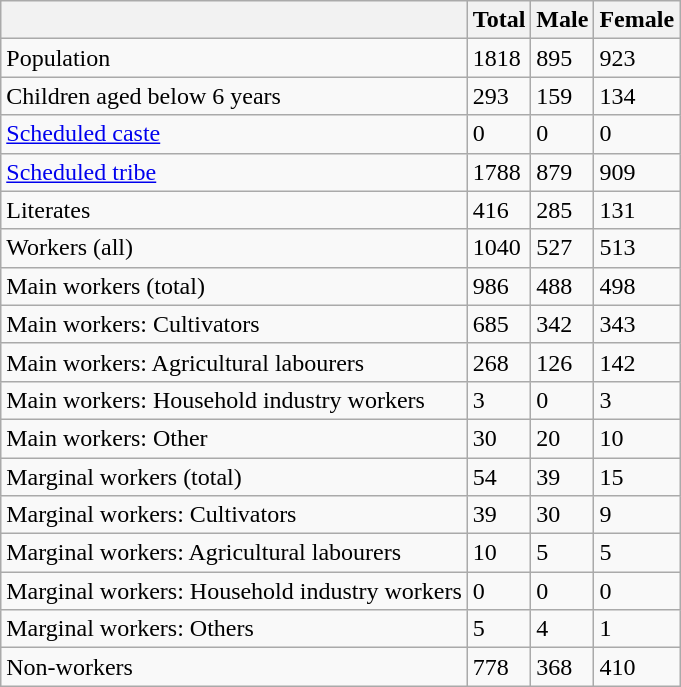<table class="wikitable sortable">
<tr>
<th></th>
<th>Total</th>
<th>Male</th>
<th>Female</th>
</tr>
<tr>
<td>Population</td>
<td>1818</td>
<td>895</td>
<td>923</td>
</tr>
<tr>
<td>Children aged below 6 years</td>
<td>293</td>
<td>159</td>
<td>134</td>
</tr>
<tr>
<td><a href='#'>Scheduled caste</a></td>
<td>0</td>
<td>0</td>
<td>0</td>
</tr>
<tr>
<td><a href='#'>Scheduled tribe</a></td>
<td>1788</td>
<td>879</td>
<td>909</td>
</tr>
<tr>
<td>Literates</td>
<td>416</td>
<td>285</td>
<td>131</td>
</tr>
<tr>
<td>Workers (all)</td>
<td>1040</td>
<td>527</td>
<td>513</td>
</tr>
<tr>
<td>Main workers (total)</td>
<td>986</td>
<td>488</td>
<td>498</td>
</tr>
<tr>
<td>Main workers: Cultivators</td>
<td>685</td>
<td>342</td>
<td>343</td>
</tr>
<tr>
<td>Main workers: Agricultural labourers</td>
<td>268</td>
<td>126</td>
<td>142</td>
</tr>
<tr>
<td>Main workers: Household industry workers</td>
<td>3</td>
<td>0</td>
<td>3</td>
</tr>
<tr>
<td>Main workers: Other</td>
<td>30</td>
<td>20</td>
<td>10</td>
</tr>
<tr>
<td>Marginal workers (total)</td>
<td>54</td>
<td>39</td>
<td>15</td>
</tr>
<tr>
<td>Marginal workers: Cultivators</td>
<td>39</td>
<td>30</td>
<td>9</td>
</tr>
<tr>
<td>Marginal workers: Agricultural labourers</td>
<td>10</td>
<td>5</td>
<td>5</td>
</tr>
<tr>
<td>Marginal workers: Household industry workers</td>
<td>0</td>
<td>0</td>
<td>0</td>
</tr>
<tr>
<td>Marginal workers: Others</td>
<td>5</td>
<td>4</td>
<td>1</td>
</tr>
<tr>
<td>Non-workers</td>
<td>778</td>
<td>368</td>
<td>410</td>
</tr>
</table>
